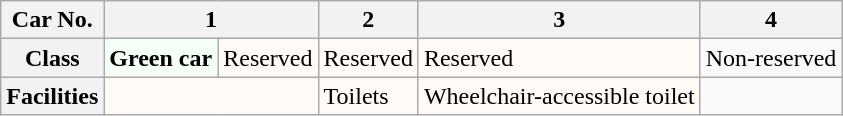<table class="wikitable">
<tr>
<th>Car No.</th>
<th colspan="2">1</th>
<th>2</th>
<th>3</th>
<th>4</th>
</tr>
<tr>
<th>Class</th>
<th style="background: #F5FFF5">Green car</th>
<td style="background: #FFFAF5">Reserved</td>
<td style="background: #FFFAF5">Reserved</td>
<td style="background: #FFFAF5">Reserved</td>
<td>Non-reserved</td>
</tr>
<tr>
<th>Facilities</th>
<td colspan=2 style="background: #FFFAF5"> </td>
<td style="background: #FFFAF5">Toilets</td>
<td style="background: #FFFAF5">Wheelchair-accessible toilet</td>
<td> </td>
</tr>
</table>
